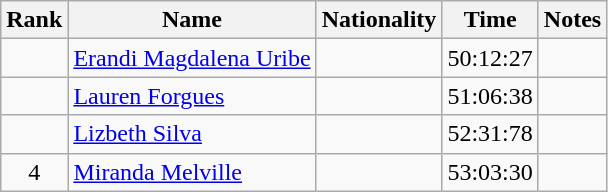<table class="wikitable sortable" style="text-align:center">
<tr>
<th>Rank</th>
<th>Name</th>
<th>Nationality</th>
<th>Time</th>
<th>Notes</th>
</tr>
<tr>
<td></td>
<td align=left><a href='#'>Erandi Magdalena Uribe</a></td>
<td align=left></td>
<td>50:12:27</td>
<td></td>
</tr>
<tr>
<td></td>
<td align=left><a href='#'>Lauren Forgues</a></td>
<td align=left></td>
<td>51:06:38</td>
<td></td>
</tr>
<tr>
<td></td>
<td align=left><a href='#'>Lizbeth Silva</a></td>
<td align=left></td>
<td>52:31:78</td>
<td></td>
</tr>
<tr>
<td>4</td>
<td align=left><a href='#'>Miranda Melville</a></td>
<td align=left></td>
<td>53:03:30</td>
<td></td>
</tr>
</table>
